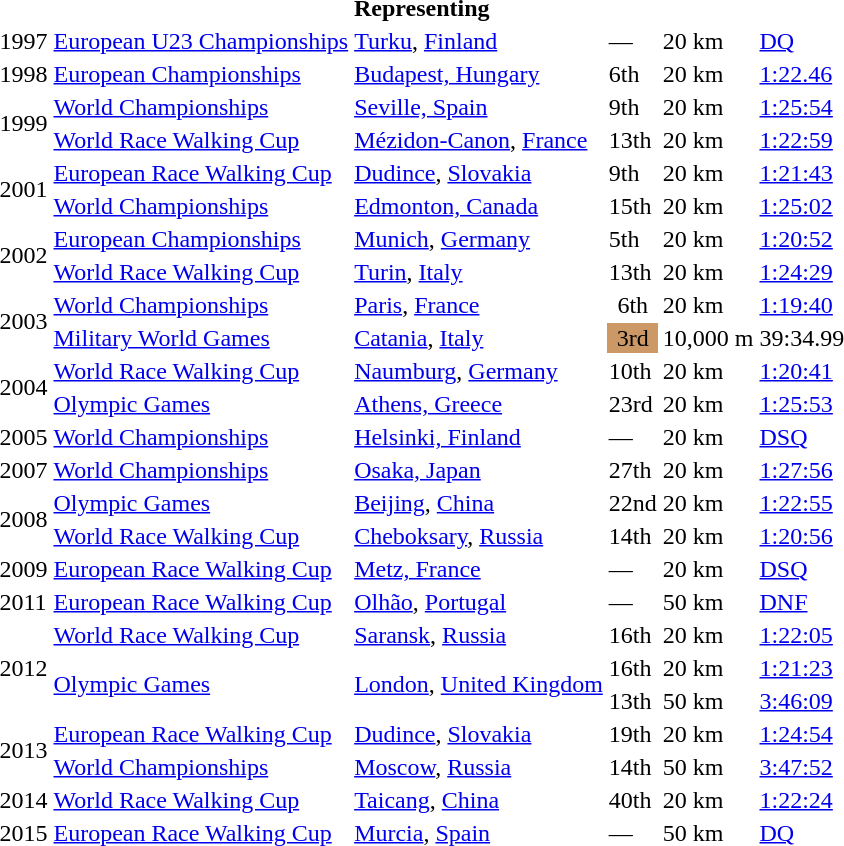<table>
<tr>
<th colspan="6">Representing </th>
</tr>
<tr>
<td>1997</td>
<td><a href='#'>European U23 Championships</a></td>
<td><a href='#'>Turku</a>, <a href='#'>Finland</a></td>
<td>—</td>
<td>20 km</td>
<td><a href='#'>DQ</a></td>
</tr>
<tr>
<td>1998</td>
<td><a href='#'>European Championships</a></td>
<td><a href='#'>Budapest, Hungary</a></td>
<td>6th</td>
<td>20 km</td>
<td><a href='#'>1:22.46</a></td>
</tr>
<tr>
<td rowspan=2>1999</td>
<td><a href='#'>World Championships</a></td>
<td><a href='#'>Seville, Spain</a></td>
<td>9th</td>
<td>20 km</td>
<td><a href='#'>1:25:54</a></td>
</tr>
<tr>
<td><a href='#'>World Race Walking Cup</a></td>
<td><a href='#'>Mézidon-Canon</a>, <a href='#'>France</a></td>
<td>13th</td>
<td>20 km</td>
<td><a href='#'>1:22:59</a></td>
</tr>
<tr>
<td rowspan=2>2001</td>
<td><a href='#'>European Race Walking Cup</a></td>
<td><a href='#'>Dudince</a>, <a href='#'>Slovakia</a></td>
<td>9th</td>
<td>20 km</td>
<td><a href='#'>1:21:43</a></td>
</tr>
<tr>
<td><a href='#'>World Championships</a></td>
<td><a href='#'>Edmonton, Canada</a></td>
<td>15th</td>
<td>20 km</td>
<td><a href='#'>1:25:02</a></td>
</tr>
<tr>
<td rowspan=2>2002</td>
<td><a href='#'>European Championships</a></td>
<td><a href='#'>Munich</a>, <a href='#'>Germany</a></td>
<td>5th</td>
<td>20 km</td>
<td><a href='#'>1:20:52</a></td>
</tr>
<tr>
<td><a href='#'>World Race Walking Cup</a></td>
<td><a href='#'>Turin</a>, <a href='#'>Italy</a></td>
<td>13th</td>
<td>20 km</td>
<td><a href='#'>1:24:29</a></td>
</tr>
<tr>
<td rowspan=2>2003</td>
<td><a href='#'>World Championships</a></td>
<td><a href='#'>Paris</a>, <a href='#'>France</a></td>
<td align="center">6th</td>
<td>20 km</td>
<td><a href='#'>1:19:40</a></td>
</tr>
<tr>
<td><a href='#'>Military World Games</a></td>
<td><a href='#'>Catania</a>, <a href='#'>Italy</a></td>
<td bgcolor="cc9966" align="center">3rd</td>
<td>10,000 m</td>
<td>39:34.99</td>
</tr>
<tr>
<td rowspan=2>2004</td>
<td><a href='#'>World Race Walking Cup</a></td>
<td><a href='#'>Naumburg</a>, <a href='#'>Germany</a></td>
<td>10th</td>
<td>20 km</td>
<td><a href='#'>1:20:41</a></td>
</tr>
<tr>
<td><a href='#'>Olympic Games</a></td>
<td><a href='#'>Athens, Greece</a></td>
<td>23rd</td>
<td>20 km</td>
<td><a href='#'>1:25:53</a></td>
</tr>
<tr>
<td>2005</td>
<td><a href='#'>World Championships</a></td>
<td><a href='#'>Helsinki, Finland</a></td>
<td>—</td>
<td>20 km</td>
<td><a href='#'>DSQ</a></td>
</tr>
<tr>
<td>2007</td>
<td><a href='#'>World Championships</a></td>
<td><a href='#'>Osaka, Japan</a></td>
<td>27th</td>
<td>20 km</td>
<td><a href='#'>1:27:56</a></td>
</tr>
<tr>
<td rowspan=2>2008</td>
<td><a href='#'>Olympic Games</a></td>
<td><a href='#'>Beijing</a>, <a href='#'>China</a></td>
<td>22nd</td>
<td>20 km</td>
<td><a href='#'>1:22:55</a></td>
</tr>
<tr>
<td><a href='#'>World Race Walking Cup</a></td>
<td><a href='#'>Cheboksary</a>, <a href='#'>Russia</a></td>
<td>14th</td>
<td>20 km</td>
<td><a href='#'>1:20:56</a></td>
</tr>
<tr>
<td>2009</td>
<td><a href='#'>European Race Walking Cup</a></td>
<td><a href='#'>Metz, France</a></td>
<td>—</td>
<td>20 km</td>
<td><a href='#'>DSQ</a></td>
</tr>
<tr>
<td>2011</td>
<td><a href='#'>European Race Walking Cup</a></td>
<td><a href='#'>Olhão</a>, <a href='#'>Portugal</a></td>
<td>—</td>
<td>50 km</td>
<td><a href='#'>DNF</a></td>
</tr>
<tr>
<td rowspan=3>2012</td>
<td><a href='#'>World Race Walking Cup</a></td>
<td><a href='#'>Saransk</a>, <a href='#'>Russia</a></td>
<td>16th</td>
<td>20 km</td>
<td><a href='#'>1:22:05</a></td>
</tr>
<tr>
<td rowspan=2><a href='#'>Olympic Games</a></td>
<td rowspan=2><a href='#'>London</a>, <a href='#'>United Kingdom</a></td>
<td>16th</td>
<td>20 km</td>
<td><a href='#'>1:21:23</a></td>
</tr>
<tr>
<td>13th</td>
<td>50 km</td>
<td><a href='#'>3:46:09</a></td>
</tr>
<tr>
<td rowspan=2>2013</td>
<td><a href='#'>European Race Walking Cup</a></td>
<td><a href='#'>Dudince</a>, <a href='#'>Slovakia</a></td>
<td>19th</td>
<td>20 km</td>
<td><a href='#'>1:24:54</a></td>
</tr>
<tr>
<td><a href='#'>World Championships</a></td>
<td><a href='#'>Moscow</a>, <a href='#'>Russia</a></td>
<td>14th</td>
<td>50 km</td>
<td><a href='#'>3:47:52</a></td>
</tr>
<tr>
<td>2014</td>
<td><a href='#'>World Race Walking Cup</a></td>
<td><a href='#'>Taicang</a>, <a href='#'>China</a></td>
<td>40th</td>
<td>20 km</td>
<td><a href='#'>1:22:24</a></td>
</tr>
<tr>
<td>2015</td>
<td><a href='#'>European Race Walking Cup</a></td>
<td><a href='#'>Murcia</a>, <a href='#'>Spain</a></td>
<td>—</td>
<td>50 km</td>
<td><a href='#'>DQ</a></td>
</tr>
</table>
